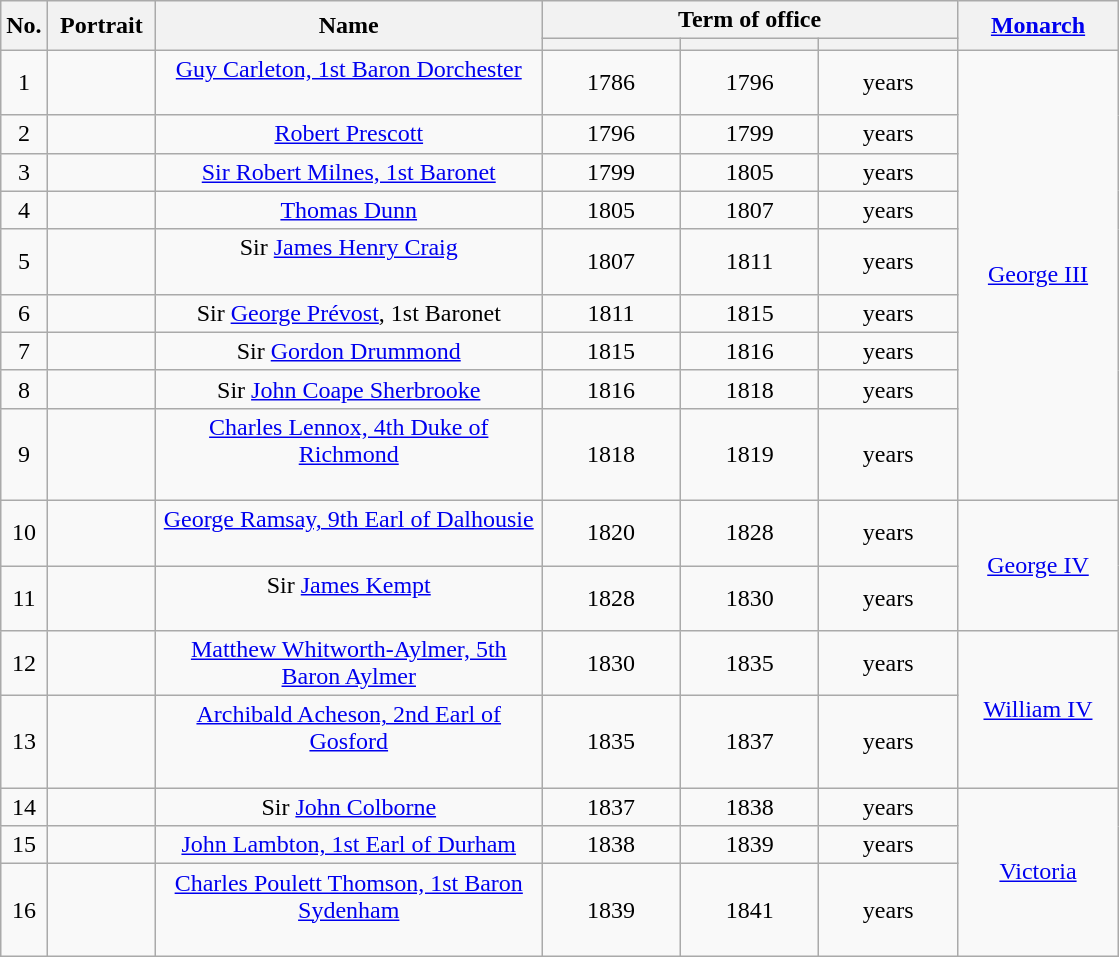<table class="wikitable sortable sticky-header-multi" style="text-align:center; border:1px #aaf solid;">
<tr>
<th rowspan="2">No.</th>
<th rowspan="2" width="65">Portrait</th>
<th rowspan="2" width="250">Name<br></th>
<th colspan="3">Term of office</th>
<th rowspan="2" width="100"><a href='#'>Monarch</a><br></th>
</tr>
<tr>
<th width="85"></th>
<th width="85"></th>
<th width="85"></th>
</tr>
<tr>
<td>1</td>
<td></td>
<td><a href='#'>Guy Carleton, 1st Baron Dorchester</a><br><br></td>
<td>1786</td>
<td>1796</td>
<td> years</td>
<td rowspan="9"><a href='#'>George III</a><br></td>
</tr>
<tr>
<td>2</td>
<td></td>
<td><a href='#'>Robert Prescott</a><br></td>
<td>1796</td>
<td>1799</td>
<td> years</td>
</tr>
<tr>
<td>3</td>
<td></td>
<td><a href='#'>Sir Robert Milnes, 1st Baronet</a><br></td>
<td>1799</td>
<td>1805</td>
<td> years</td>
</tr>
<tr>
<td>4</td>
<td></td>
<td><a href='#'>Thomas Dunn</a><br></td>
<td>1805</td>
<td>1807</td>
<td> years</td>
</tr>
<tr>
<td>5</td>
<td></td>
<td>Sir <a href='#'>James Henry Craig</a><br><br></td>
<td>1807</td>
<td>1811</td>
<td> years</td>
</tr>
<tr>
<td>6</td>
<td></td>
<td>Sir <a href='#'>George Prévost</a>, 1st Baronet<br></td>
<td>1811</td>
<td>1815</td>
<td> years</td>
</tr>
<tr>
<td>7</td>
<td></td>
<td>Sir <a href='#'>Gordon Drummond</a><br></td>
<td>1815</td>
<td>1816</td>
<td> years</td>
</tr>
<tr>
<td>8</td>
<td></td>
<td>Sir <a href='#'>John Coape Sherbrooke</a><br></td>
<td>1816</td>
<td>1818</td>
<td> years</td>
</tr>
<tr>
<td>9</td>
<td></td>
<td><a href='#'>Charles Lennox, 4th Duke of Richmond</a><br><br></td>
<td>1818</td>
<td>1819</td>
<td> years</td>
</tr>
<tr>
<td>10</td>
<td></td>
<td><a href='#'>George Ramsay, 9th Earl of Dalhousie</a><br><br></td>
<td>1820</td>
<td>1828</td>
<td> years</td>
<td rowspan="2"><a href='#'>George IV</a><br></td>
</tr>
<tr>
<td>11</td>
<td></td>
<td>Sir <a href='#'>James Kempt</a><br><br></td>
<td>1828</td>
<td>1830</td>
<td> years</td>
</tr>
<tr>
<td>12</td>
<td></td>
<td><a href='#'>Matthew Whitworth-Aylmer, 5th Baron Aylmer</a><br></td>
<td>1830</td>
<td>1835</td>
<td> years</td>
<td rowspan="2"><a href='#'>William IV</a><br></td>
</tr>
<tr>
<td>13</td>
<td></td>
<td><a href='#'>Archibald Acheson, 2nd Earl of Gosford</a><br><br></td>
<td>1835</td>
<td>1837</td>
<td> years</td>
</tr>
<tr>
<td>14</td>
<td></td>
<td>Sir <a href='#'>John Colborne</a><br></td>
<td>1837</td>
<td>1838</td>
<td> years</td>
<td rowspan="3"><a href='#'>Victoria</a><br></td>
</tr>
<tr>
<td>15</td>
<td></td>
<td><a href='#'>John Lambton, 1st Earl of Durham</a><br></td>
<td>1838</td>
<td>1839</td>
<td> years</td>
</tr>
<tr>
<td>16</td>
<td></td>
<td><a href='#'>Charles Poulett Thomson, 1st Baron Sydenham</a><br><br></td>
<td>1839</td>
<td>1841</td>
<td> years</td>
</tr>
</table>
